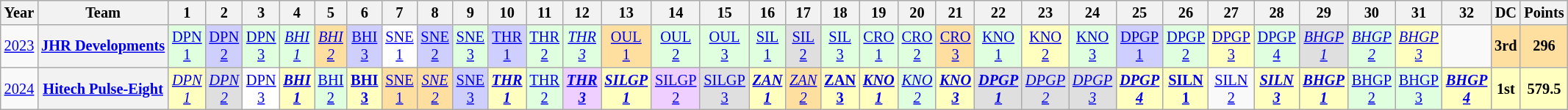<table class="wikitable" style="text-align:center; font-size:85%">
<tr>
<th>Year</th>
<th>Team</th>
<th>1</th>
<th>2</th>
<th>3</th>
<th>4</th>
<th>5</th>
<th>6</th>
<th>7</th>
<th>8</th>
<th>9</th>
<th>10</th>
<th>11</th>
<th>12</th>
<th>13</th>
<th>14</th>
<th>15</th>
<th>16</th>
<th>17</th>
<th>18</th>
<th>19</th>
<th>20</th>
<th>21</th>
<th>22</th>
<th>23</th>
<th>24</th>
<th>25</th>
<th>26</th>
<th>27</th>
<th>28</th>
<th>29</th>
<th>30</th>
<th>31</th>
<th>32</th>
<th>DC</th>
<th>Points</th>
</tr>
<tr>
<td><a href='#'>2023</a></td>
<th nowrap><a href='#'>JHR Developments</a></th>
<td style="background:#DFFFDF;"><a href='#'>DPN<br>1</a><br></td>
<td style="background:#CFCFFF;"><a href='#'>DPN<br>2</a><br></td>
<td style="background:#DFFFDF;"><a href='#'>DPN<br>3</a><br></td>
<td style="background:#DFFFDF;"><em><a href='#'>BHI<br>1</a></em><br></td>
<td style="background:#FFDF9F;"><em><a href='#'>BHI<br>2</a></em><br></td>
<td style="background:#CFCFFF;"><a href='#'>BHI<br>3</a><br></td>
<td style="background:#FFFFFF;"><a href='#'>SNE<br>1</a><br></td>
<td style="background:#CFCFFF;"><a href='#'>SNE<br>2</a><br></td>
<td style="background:#DFFFDF;"><a href='#'>SNE<br>3</a><br></td>
<td style="background:#CFCFFF;"><a href='#'>THR<br>1</a><br></td>
<td style="background:#DFFFDF;"><a href='#'>THR<br>2</a><br></td>
<td style="background:#DFFFDF;"><em><a href='#'>THR<br>3</a></em><br></td>
<td style="background:#FFDF9F;"><a href='#'>OUL<br>1</a><br></td>
<td style="background:#DFFFDF;"><a href='#'>OUL<br>2</a><br></td>
<td style="background:#DFFFDF;"><a href='#'>OUL<br>3</a><br></td>
<td style="background:#DFFFDF;"><a href='#'>SIL<br>1</a><br></td>
<td style="background:#DFDFDF;"><a href='#'>SIL<br>2</a><br></td>
<td style="background:#DFFFDF;"><a href='#'>SIL<br>3</a><br></td>
<td style="background:#DFFFDF;"><a href='#'>CRO<br>1</a><br></td>
<td style="background:#DFFFDF;"><a href='#'>CRO<br>2</a><br></td>
<td style="background:#FFDF9F;"><a href='#'>CRO<br>3</a><br></td>
<td style="background:#DFFFDF;"><a href='#'>KNO<br>1</a><br></td>
<td style="background:#FFFFBF;"><a href='#'>KNO<br>2</a><br></td>
<td style="background:#DFFFDF;"><a href='#'>KNO<br>3</a><br></td>
<td style="background:#CFCFFF;"><a href='#'>DPGP<br>1</a><br></td>
<td style="background:#DFFFDF;"><a href='#'>DPGP<br>2</a><br></td>
<td style="background:#FFFFBF;"><a href='#'>DPGP<br>3</a><br></td>
<td style="background:#DFFFDF;"><a href='#'>DPGP<br>4</a><br></td>
<td style="background:#DFDFDF;"><em><a href='#'>BHGP<br>1</a></em><br></td>
<td style="background:#DFFFDF;"><em><a href='#'>BHGP<br>2</a></em><br></td>
<td style="background:#FFFFBF;"><em><a href='#'>BHGP<br>3</a></em><br></td>
<td></td>
<th style="background:#FFDF9F">3rd</th>
<th style="background:#FFDF9F">296</th>
</tr>
<tr>
<td><a href='#'>2024</a></td>
<th nowrap><a href='#'>Hitech Pulse-Eight</a></th>
<td style="background:#FFFFBF;"><em><a href='#'>DPN<br>1</a></em><br></td>
<td style="background:#DFDFDF;"><em><a href='#'>DPN<br>2</a></em><br></td>
<td style="background:#FFFFFF;"><a href='#'>DPN<br>3</a><br></td>
<td style="background:#FFFFBF;"><strong><em><a href='#'>BHI<br>1</a></em></strong><br></td>
<td style="background:#DFFFDF;"><a href='#'>BHI<br>2</a><br></td>
<td style="background:#FFFFBF;"><strong><a href='#'>BHI<br>3</a></strong><br></td>
<td style="background:#FFDF9F;"><a href='#'>SNE<br>1</a><br></td>
<td style="background:#FFDF9F;"><em><a href='#'>SNE<br>2</a></em><br></td>
<td style="background:#CFCFFF;"><a href='#'>SNE<br>3</a><br></td>
<td style="background:#FFFFBF;"><strong><em><a href='#'>THR<br>1</a></em></strong><br></td>
<td style="background:#DFFFDF;"><a href='#'>THR<br>2</a><br></td>
<td style="background:#EFCFFF;"><strong><em><a href='#'>THR<br>3</a></em></strong><br></td>
<td style="background:#FFFFBF;"><strong><em><a href='#'>SILGP<br>1</a></em></strong><br></td>
<td style="background:#EFCFFF;"><a href='#'>SILGP<br>2</a><br></td>
<td style="background:#DFDFDF;"><a href='#'>SILGP<br>3</a><br></td>
<td style="background:#FFFFBF;"><strong><em><a href='#'>ZAN<br>1</a></em></strong><br></td>
<td style="background:#FFDF9F;"><em><a href='#'>ZAN<br>2</a></em><br></td>
<td style="background:#FFFFBF;"><strong><a href='#'>ZAN<br>3</a></strong><br></td>
<td style="background:#FFFFBF;"><strong><em><a href='#'>KNO<br>1</a></em></strong><br></td>
<td style="background:#DFFFDF;"><em><a href='#'>KNO<br>2</a></em><br></td>
<td style="background:#FFFFBF;"><strong><em><a href='#'>KNO<br>3</a></em></strong><br></td>
<td style="background:#DFDFDF;"><strong><em><a href='#'>DPGP<br>1</a></em></strong><br></td>
<td style="background:#DFDFDF;"><em><a href='#'>DPGP<br>2</a></em><br></td>
<td style="background:#DFDFDF;"><em><a href='#'>DPGP<br>3</a></em><br></td>
<td style="background:#FFFFBF;"><strong><em><a href='#'>DPGP<br>4</a></em></strong><br></td>
<td style="background:#FFFFBF;"><strong><a href='#'>SILN<br>1</a></strong><br></td>
<td><a href='#'>SILN<br>2</a><br></td>
<td style="background:#FFFFBF;"><strong><em><a href='#'>SILN<br>3</a></em></strong><br></td>
<td style="background:#FFFFBF;"><strong><em><a href='#'>BHGP<br>1</a></em></strong><br></td>
<td style="background:#DFFFDF;"><a href='#'>BHGP<br>2</a><br></td>
<td style="background:#DFFFDF;"><a href='#'>BHGP<br>3</a><br></td>
<td style="background:#FFFFBF;"><strong><em><a href='#'>BHGP<br>4</a></em></strong><br></td>
<th style="background:#FFFFBF">1st</th>
<th style="background:#FFFFBF">579.5</th>
</tr>
</table>
